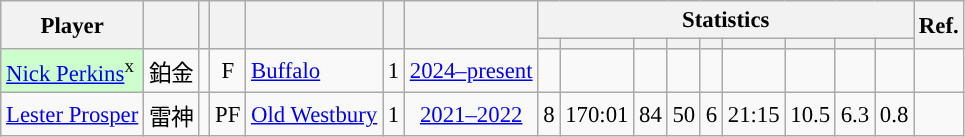<table class="wikitable sortable" style="font-size:95%; text-align:right;">
<tr>
<th rowspan="2">Player</th>
<th rowspan="2"></th>
<th rowspan="2"></th>
<th rowspan="2"></th>
<th rowspan="2"></th>
<th rowspan="2"></th>
<th rowspan="2"></th>
<th colspan="9">Statistics</th>
<th rowspan="2">Ref.</th>
</tr>
<tr>
<th></th>
<th></th>
<th></th>
<th></th>
<th></th>
<th></th>
<th></th>
<th></th>
<th></th>
</tr>
<tr>
<td align="left" bgcolor="#CCFFCC"><a href='#'>Nick Perkins</a><sup>x</sup></td>
<td align="left">鉑金</td>
<td align="center"></td>
<td align="center">F</td>
<td align="left"><a href='#'>Buffalo</a></td>
<td align="center">1</td>
<td align="center"><a href='#'>2024–present</a></td>
<td></td>
<td></td>
<td></td>
<td></td>
<td></td>
<td></td>
<td></td>
<td></td>
<td></td>
<td align="center"></td>
</tr>
<tr>
<td align="left"><a href='#'>Lester Prosper</a></td>
<td align="left">雷神</td>
<td align="center"></td>
<td align="center">PF</td>
<td align="left"><a href='#'>Old Westbury</a></td>
<td align="center">1</td>
<td align="center"><a href='#'>2021–2022</a></td>
<td>8</td>
<td>170:01</td>
<td>84</td>
<td>50</td>
<td>6</td>
<td>21:15</td>
<td>10.5</td>
<td>6.3</td>
<td>0.8</td>
<td align="center"></td>
</tr>
</table>
